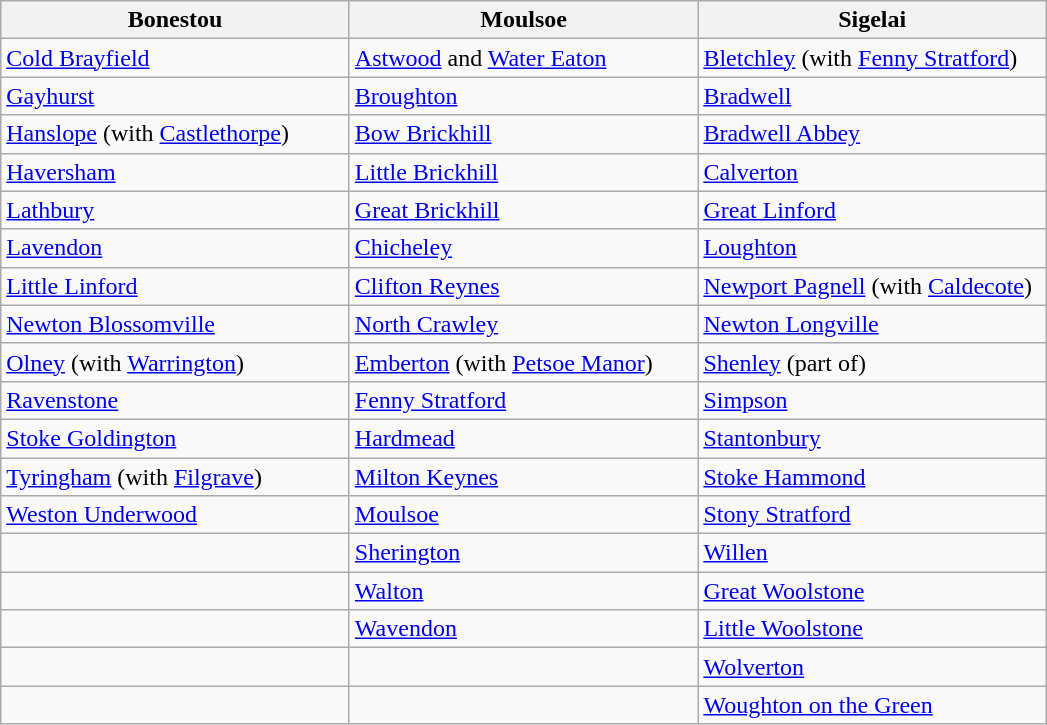<table class="wikitable">
<tr>
<th width="225">Bonestou</th>
<th width="225">Moulsoe</th>
<th width="225">Sigelai</th>
</tr>
<tr>
<td><a href='#'>Cold Brayfield</a></td>
<td><a href='#'>Astwood</a> and <a href='#'>Water Eaton</a></td>
<td><a href='#'>Bletchley</a> (with <a href='#'>Fenny Stratford</a>)</td>
</tr>
<tr>
<td><a href='#'>Gayhurst</a></td>
<td><a href='#'>Broughton</a></td>
<td><a href='#'>Bradwell</a></td>
</tr>
<tr>
<td><a href='#'>Hanslope</a> (with <a href='#'>Castlethorpe</a>)</td>
<td><a href='#'>Bow Brickhill</a></td>
<td><a href='#'>Bradwell Abbey</a></td>
</tr>
<tr>
<td><a href='#'>Haversham</a></td>
<td><a href='#'>Little Brickhill</a></td>
<td><a href='#'>Calverton</a></td>
</tr>
<tr>
<td><a href='#'>Lathbury</a></td>
<td><a href='#'>Great Brickhill</a></td>
<td><a href='#'>Great Linford</a></td>
</tr>
<tr>
<td><a href='#'>Lavendon</a></td>
<td><a href='#'>Chicheley</a></td>
<td><a href='#'>Loughton</a></td>
</tr>
<tr>
<td><a href='#'>Little Linford</a></td>
<td><a href='#'>Clifton Reynes</a></td>
<td><a href='#'>Newport Pagnell</a> (with <a href='#'>Caldecote</a>)</td>
</tr>
<tr>
<td><a href='#'>Newton Blossomville</a></td>
<td><a href='#'>North Crawley</a></td>
<td><a href='#'>Newton Longville</a></td>
</tr>
<tr>
<td><a href='#'>Olney</a> (with <a href='#'>Warrington</a>)</td>
<td><a href='#'>Emberton</a> (with <a href='#'>Petsoe Manor</a>)</td>
<td><a href='#'>Shenley</a> (part of)</td>
</tr>
<tr>
<td><a href='#'>Ravenstone</a></td>
<td><a href='#'>Fenny Stratford</a></td>
<td><a href='#'>Simpson</a></td>
</tr>
<tr>
<td><a href='#'>Stoke Goldington</a></td>
<td><a href='#'>Hardmead</a></td>
<td><a href='#'>Stantonbury</a></td>
</tr>
<tr>
<td><a href='#'>Tyringham</a> (with <a href='#'>Filgrave</a>)</td>
<td><a href='#'>Milton Keynes</a></td>
<td><a href='#'>Stoke Hammond</a></td>
</tr>
<tr>
<td><a href='#'>Weston Underwood</a></td>
<td><a href='#'>Moulsoe</a></td>
<td><a href='#'>Stony Stratford</a></td>
</tr>
<tr>
<td> </td>
<td><a href='#'>Sherington</a></td>
<td><a href='#'>Willen</a></td>
</tr>
<tr>
<td> </td>
<td><a href='#'>Walton</a></td>
<td><a href='#'>Great Woolstone</a></td>
</tr>
<tr>
<td> </td>
<td><a href='#'>Wavendon</a></td>
<td><a href='#'>Little Woolstone</a></td>
</tr>
<tr>
<td> </td>
<td> </td>
<td><a href='#'>Wolverton</a></td>
</tr>
<tr>
<td> </td>
<td> </td>
<td><a href='#'>Woughton on the Green</a></td>
</tr>
</table>
